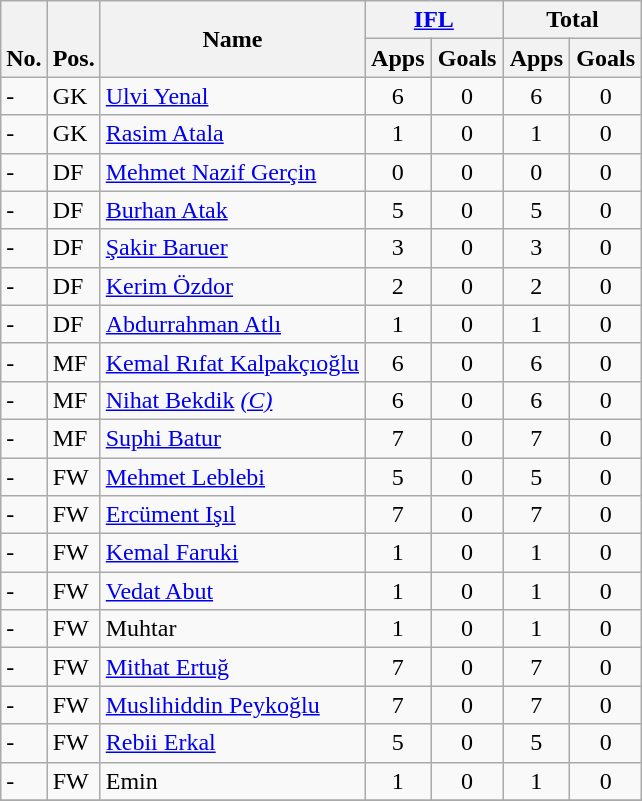<table class="wikitable" style="text-align:center">
<tr>
<th rowspan="2" valign="bottom">No.</th>
<th rowspan="2" valign="bottom">Pos.</th>
<th rowspan="2">Name</th>
<th colspan="2" width="85"><a href='#'>IFL</a></th>
<th colspan="2" width="85">Total</th>
</tr>
<tr>
<th>Apps</th>
<th>Goals</th>
<th>Apps</th>
<th>Goals</th>
</tr>
<tr>
<td align="left">-</td>
<td align="left">GK</td>
<td align="left"> <a href='#'>Ulvi Yenal</a></td>
<td>6</td>
<td>0</td>
<td>6</td>
<td>0</td>
</tr>
<tr>
<td align="left">-</td>
<td align="left">GK</td>
<td align="left"> <a href='#'>Rasim Atala</a></td>
<td>1</td>
<td>0</td>
<td>1</td>
<td>0</td>
</tr>
<tr>
<td align="left">-</td>
<td align="left">DF</td>
<td align="left"> <a href='#'>Mehmet Nazif Gerçin</a></td>
<td>0</td>
<td>0</td>
<td>0</td>
<td>0</td>
</tr>
<tr>
<td align="left">-</td>
<td align="left">DF</td>
<td align="left"> <a href='#'>Burhan Atak</a></td>
<td>5</td>
<td>0</td>
<td>5</td>
<td>0</td>
</tr>
<tr>
<td align="left">-</td>
<td align="left">DF</td>
<td align="left"> <a href='#'>Şakir Baruer</a></td>
<td>3</td>
<td>0</td>
<td>3</td>
<td>0</td>
</tr>
<tr>
<td align="left">-</td>
<td align="left">DF</td>
<td align="left"> <a href='#'>Kerim Özdor</a></td>
<td>2</td>
<td>0</td>
<td>2</td>
<td>0</td>
</tr>
<tr>
<td align="left">-</td>
<td align="left">DF</td>
<td align="left"> <a href='#'>Abdurrahman Atlı</a></td>
<td>1</td>
<td>0</td>
<td>1</td>
<td>0</td>
</tr>
<tr>
<td align="left">-</td>
<td align="left">MF</td>
<td align="left"> <a href='#'>Kemal Rıfat Kalpakçıoğlu</a></td>
<td>6</td>
<td>0</td>
<td>6</td>
<td>0</td>
</tr>
<tr>
<td align="left">-</td>
<td align="left">MF</td>
<td align="left"> <a href='#'>Nihat Bekdik</a> <em><a href='#'>(C)</a></em></td>
<td>6</td>
<td>0</td>
<td>6</td>
<td>0</td>
</tr>
<tr>
<td align="left">-</td>
<td align="left">MF</td>
<td align="left"> <a href='#'>Suphi Batur</a></td>
<td>7</td>
<td>0</td>
<td>7</td>
<td>0</td>
</tr>
<tr>
<td align="left">-</td>
<td align="left">FW</td>
<td align="left"> <a href='#'>Mehmet Leblebi</a></td>
<td>5</td>
<td>0</td>
<td>5</td>
<td>0</td>
</tr>
<tr>
<td align="left">-</td>
<td align="left">FW</td>
<td align="left"> <a href='#'>Ercüment Işıl</a></td>
<td>7</td>
<td>0</td>
<td>7</td>
<td>0</td>
</tr>
<tr>
<td align="left">-</td>
<td align="left">FW</td>
<td align="left"> <a href='#'>Kemal Faruki</a></td>
<td>1</td>
<td>0</td>
<td>1</td>
<td>0</td>
</tr>
<tr>
<td align="left">-</td>
<td align="left">FW</td>
<td align="left"> <a href='#'>Vedat Abut</a></td>
<td>1</td>
<td>0</td>
<td>1</td>
<td>0</td>
</tr>
<tr>
<td align="left">-</td>
<td align="left">FW</td>
<td align="left"> Muhtar</td>
<td>1</td>
<td>0</td>
<td>1</td>
<td>0</td>
</tr>
<tr>
<td align="left">-</td>
<td align="left">FW</td>
<td align="left"> <a href='#'>Mithat Ertuğ</a></td>
<td>7</td>
<td>0</td>
<td>7</td>
<td>0</td>
</tr>
<tr>
<td align="left">-</td>
<td align="left">FW</td>
<td align="left"> <a href='#'>Muslihiddin Peykoğlu</a></td>
<td>7</td>
<td>0</td>
<td>7</td>
<td>0</td>
</tr>
<tr>
<td align="left">-</td>
<td align="left">FW</td>
<td align="left"> <a href='#'>Rebii Erkal</a></td>
<td>5</td>
<td>0</td>
<td>5</td>
<td>0</td>
</tr>
<tr>
<td align="left">-</td>
<td align="left">FW</td>
<td align="left"> Emin</td>
<td>1</td>
<td>0</td>
<td>1</td>
<td>0</td>
</tr>
<tr>
</tr>
</table>
